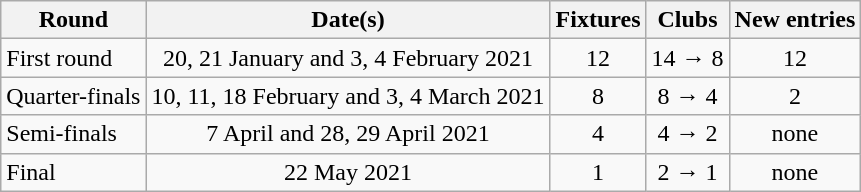<table class="wikitable" style="text-align:center">
<tr>
<th>Round</th>
<th>Date(s)</th>
<th>Fixtures</th>
<th>Clubs</th>
<th>New entries</th>
</tr>
<tr>
<td align="left">First round</td>
<td>20, 21 January and 3, 4 February 2021</td>
<td>12</td>
<td>14 → 8</td>
<td>12</td>
</tr>
<tr>
<td align="left">Quarter-finals</td>
<td>10, 11, 18 February and 3, 4 March 2021</td>
<td>8</td>
<td>8 → 4</td>
<td>2</td>
</tr>
<tr>
<td align="left">Semi-finals</td>
<td>7 April and 28, 29 April 2021</td>
<td>4</td>
<td>4 → 2</td>
<td>none</td>
</tr>
<tr>
<td align="left">Final</td>
<td>22 May 2021</td>
<td>1</td>
<td>2 → 1</td>
<td>none</td>
</tr>
</table>
